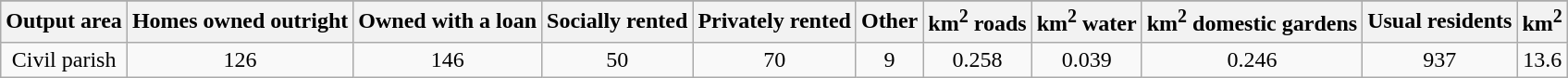<table class="wikitable">
<tr>
</tr>
<tr>
<th>Output area</th>
<th>Homes owned outright</th>
<th>Owned with a loan</th>
<th>Socially rented</th>
<th>Privately rented</th>
<th>Other</th>
<th>km<sup>2</sup> roads</th>
<th>km<sup>2</sup> water</th>
<th>km<sup>2</sup>  domestic gardens</th>
<th>Usual residents</th>
<th>km<sup>2</sup></th>
</tr>
<tr align=center>
<td>Civil parish</td>
<td>126</td>
<td>146</td>
<td>50</td>
<td>70</td>
<td>9</td>
<td>0.258</td>
<td>0.039</td>
<td>0.246</td>
<td>937</td>
<td>13.6</td>
</tr>
</table>
